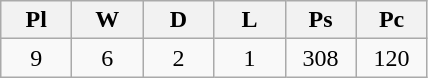<table class="wikitable" style="text-align:center">
<tr>
<th width=40px>Pl</th>
<th width=40px>W</th>
<th width=40px>D</th>
<th width=40px>L</th>
<th width=40px>Ps</th>
<th width=40px>Pc</th>
</tr>
<tr>
<td>9</td>
<td>6</td>
<td>2</td>
<td>1</td>
<td>308</td>
<td>120</td>
</tr>
</table>
